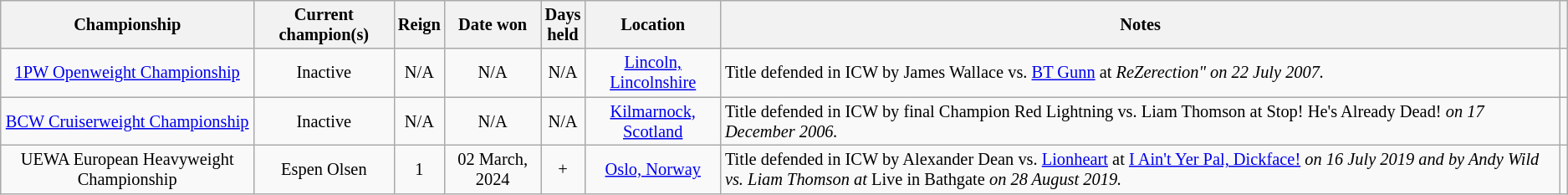<table class="wikitable" style="font-size: 85%;">
<tr>
<th>Championship</th>
<th>Current champion(s)</th>
<th>Reign</th>
<th>Date won</th>
<th>Days<br>held</th>
<th>Location</th>
<th>Notes</th>
<th></th>
</tr>
<tr>
<td align="center"><a href='#'>1PW Openweight Championship</a></td>
<td align="center">Inactive</td>
<td align="center">N/A</td>
<td align="center">N/A</td>
<td align="center">N/A</td>
<td align="center"><a href='#'>Lincoln, Lincolnshire</a></td>
<td align="left">Title defended in ICW by James Wallace vs. <a href='#'>BT Gunn</a> at <em>ReZerection" on 22 July 2007.</td>
<td align="center"></td>
</tr>
<tr>
<td align="center"><a href='#'>BCW Cruiserweight Championship</a></td>
<td align="center">Inactive</td>
<td align="center">N/A</td>
<td align="center">N/A</td>
<td align="center">N/A</td>
<td align="center"><a href='#'>Kilmarnock, Scotland</a></td>
<td align="left">Title defended in ICW by final Champion Red Lightning vs. Liam Thomson at </em>Stop! He's Already Dead!<em> on 17 December 2006.</td>
<td align="center"></td>
</tr>
<tr>
<td align="center">UEWA European Heavyweight Championship</td>
<td align="center">Espen Olsen</td>
<td align="center">1</td>
<td align="center">02 March, 2024</td>
<td align="center">+</td>
<td align="center"><a href='#'>Oslo, Norway</a></td>
<td align="left">Title defended in ICW by Alexander Dean vs. <a href='#'>Lionheart</a> at </em><a href='#'>I Ain't Yer Pal, Dickface!</a><em> on 16 July 2019 and by Andy Wild vs. Liam Thomson at </em>Live in Bathgate<em> on 28 August 2019.</td>
<td align="center"></td>
</tr>
</table>
